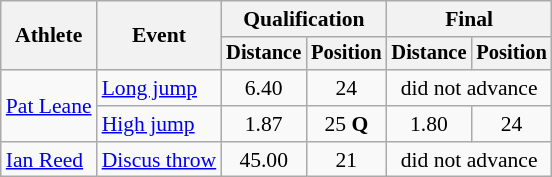<table class=wikitable style="font-size:90%">
<tr>
<th rowspan=2>Athlete</th>
<th rowspan=2>Event</th>
<th colspan=2>Qualification</th>
<th colspan=2>Final</th>
</tr>
<tr style="font-size:95%">
<th>Distance</th>
<th>Position</th>
<th>Distance</th>
<th>Position</th>
</tr>
<tr align=center>
<td align=left rowspan=2><a href='#'>Pat Leane</a></td>
<td align=left><a href='#'>Long jump</a></td>
<td>6.40</td>
<td>24</td>
<td colspan=2>did not advance</td>
</tr>
<tr align=center>
<td align=left><a href='#'>High jump</a></td>
<td>1.87</td>
<td>25 <strong>Q</strong></td>
<td>1.80</td>
<td>24</td>
</tr>
<tr align=center>
<td align=left><a href='#'>Ian Reed</a></td>
<td align=left><a href='#'>Discus throw</a></td>
<td>45.00</td>
<td>21</td>
<td colspan=2>did not advance</td>
</tr>
</table>
